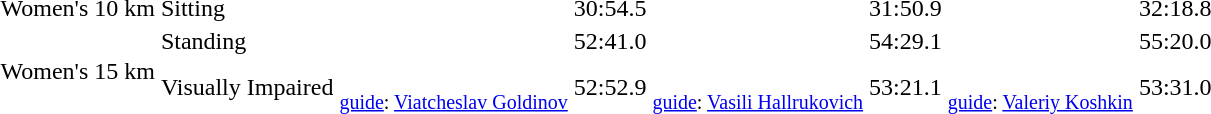<table>
<tr>
<td>Women's 10 km</td>
<td>Sitting</td>
<td></td>
<td>30:54.5</td>
<td></td>
<td>31:50.9</td>
<td></td>
<td>32:18.8</td>
</tr>
<tr>
<td rowspan="2">Women's 15 km</td>
<td>Standing</td>
<td></td>
<td>52:41.0</td>
<td></td>
<td>54:29.1</td>
<td></td>
<td>55:20.0</td>
</tr>
<tr>
<td>Visually Impaired</td>
<td><br><small><a href='#'>guide</a>: <a href='#'>Viatcheslav Goldinov</a></small></td>
<td>52:52.9</td>
<td><br><small><a href='#'>guide</a>: <a href='#'>Vasili Hallrukovich</a></small></td>
<td>53:21.1</td>
<td><br><small><a href='#'>guide</a>: <a href='#'>Valeriy Koshkin</a></small></td>
<td>53:31.0</td>
</tr>
</table>
